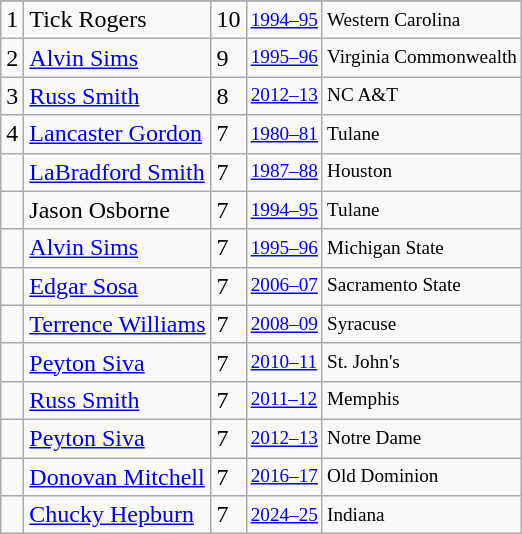<table class="wikitable">
<tr>
</tr>
<tr>
<td>1</td>
<td>Tick Rogers</td>
<td>10</td>
<td style="font-size:80%;"><a href='#'>1994–95</a></td>
<td style="font-size:80%;">Western Carolina</td>
</tr>
<tr>
<td>2</td>
<td><a href='#'>Alvin Sims</a></td>
<td>9</td>
<td style="font-size:80%;"><a href='#'>1995–96</a></td>
<td style="font-size:80%;">Virginia Commonwealth</td>
</tr>
<tr>
<td>3</td>
<td><a href='#'>Russ Smith</a></td>
<td>8</td>
<td style="font-size:80%;"><a href='#'>2012–13</a></td>
<td style="font-size:80%;">NC A&T</td>
</tr>
<tr>
<td>4</td>
<td><a href='#'>Lancaster Gordon</a></td>
<td>7</td>
<td style="font-size:80%;"><a href='#'>1980–81</a></td>
<td style="font-size:80%;">Tulane</td>
</tr>
<tr>
<td></td>
<td><a href='#'>LaBradford Smith</a></td>
<td>7</td>
<td style="font-size:80%;"><a href='#'>1987–88</a></td>
<td style="font-size:80%;">Houston</td>
</tr>
<tr>
<td></td>
<td>Jason Osborne</td>
<td>7</td>
<td style="font-size:80%;"><a href='#'>1994–95</a></td>
<td style="font-size:80%;">Tulane</td>
</tr>
<tr>
<td></td>
<td><a href='#'>Alvin Sims</a></td>
<td>7</td>
<td style="font-size:80%;"><a href='#'>1995–96</a></td>
<td style="font-size:80%;">Michigan State</td>
</tr>
<tr>
<td></td>
<td><a href='#'>Edgar Sosa</a></td>
<td>7</td>
<td style="font-size:80%;"><a href='#'>2006–07</a></td>
<td style="font-size:80%;">Sacramento State</td>
</tr>
<tr>
<td></td>
<td><a href='#'>Terrence Williams</a></td>
<td>7</td>
<td style="font-size:80%;"><a href='#'>2008–09</a></td>
<td style="font-size:80%;">Syracuse</td>
</tr>
<tr>
<td></td>
<td><a href='#'>Peyton Siva</a></td>
<td>7</td>
<td style="font-size:80%;"><a href='#'>2010–11</a></td>
<td style="font-size:80%;">St. John's</td>
</tr>
<tr>
<td></td>
<td><a href='#'>Russ Smith</a></td>
<td>7</td>
<td style="font-size:80%;"><a href='#'>2011–12</a></td>
<td style="font-size:80%;">Memphis</td>
</tr>
<tr>
<td></td>
<td><a href='#'>Peyton Siva</a></td>
<td>7</td>
<td style="font-size:80%;"><a href='#'>2012–13</a></td>
<td style="font-size:80%;">Notre Dame</td>
</tr>
<tr>
<td></td>
<td><a href='#'>Donovan Mitchell</a></td>
<td>7</td>
<td style="font-size:80%;"><a href='#'>2016–17</a></td>
<td style="font-size:80%;">Old Dominion</td>
</tr>
<tr>
<td></td>
<td><a href='#'>Chucky Hepburn</a></td>
<td>7</td>
<td style="font-size:80%;"><a href='#'>2024–25</a></td>
<td style="font-size:80%;">Indiana</td>
</tr>
</table>
